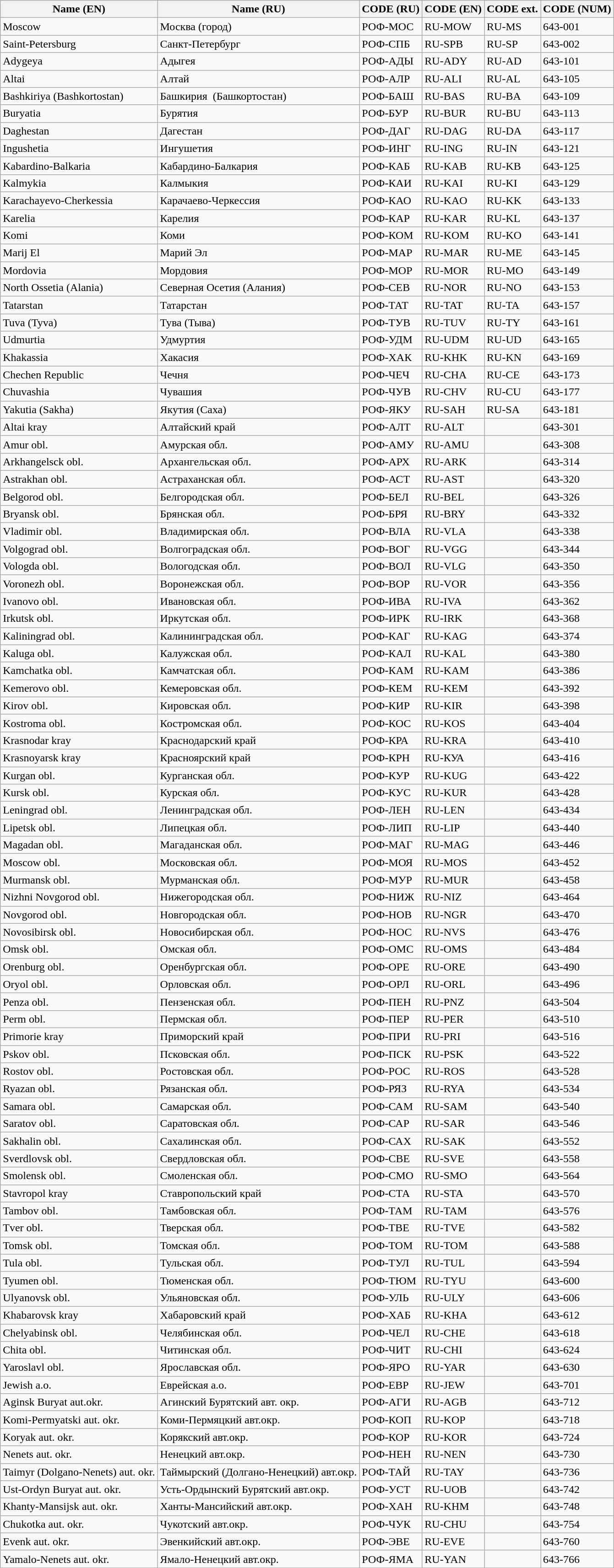<table class="wikitable">
<tr>
<th>Name  (EN)</th>
<th>Name (RU)</th>
<th>CODE (RU)</th>
<th>CODE (EN)</th>
<th>CODE ext.</th>
<th>CODE (NUM)</th>
</tr>
<tr>
<td>Moscow</td>
<td>Москва (город)</td>
<td>РОФ-МОС</td>
<td>RU-MOW</td>
<td>RU-MS</td>
<td>643-001</td>
</tr>
<tr>
<td>Saint-Petersburg</td>
<td>Санкт-Петербург</td>
<td>РОФ-СПБ</td>
<td>RU-SPB</td>
<td>RU-SP</td>
<td>643-002</td>
</tr>
<tr>
<td>Adygeya</td>
<td>Адыгея</td>
<td>РОФ-АДЫ</td>
<td>RU-ADY</td>
<td>RU-AD</td>
<td>643-101</td>
</tr>
<tr>
<td>Altai</td>
<td>Алтай</td>
<td>РОФ-АЛР</td>
<td>RU-ALI</td>
<td>RU-AL</td>
<td>643-105</td>
</tr>
<tr>
<td>Bashkiriya  (Bashkortostan)</td>
<td>Башкирия  (Башкортостан)</td>
<td>РОФ-БАШ</td>
<td>RU-BAS</td>
<td>RU-BA</td>
<td>643-109</td>
</tr>
<tr>
<td>Buryatia</td>
<td>Бурятия</td>
<td>РОФ-БУР</td>
<td>RU-BUR</td>
<td>RU-BU</td>
<td>643-113</td>
</tr>
<tr>
<td>Daghestan</td>
<td>Дагестан</td>
<td>РОФ-ДАГ</td>
<td>RU-DAG</td>
<td>RU-DA</td>
<td>643-117</td>
</tr>
<tr>
<td>Ingushetia</td>
<td>Ингушетия</td>
<td>РОФ-ИНГ</td>
<td>RU-ING</td>
<td>RU-IN</td>
<td>643-121</td>
</tr>
<tr>
<td>Kabardino-Balkaria</td>
<td>Кабардино-Балкария</td>
<td>РОФ-КАБ</td>
<td>RU-KAB</td>
<td>RU-KB</td>
<td>643-125</td>
</tr>
<tr>
<td>Kalmykia</td>
<td>Калмыкия</td>
<td>РОФ-КАИ</td>
<td>RU-KAI</td>
<td>RU-KI</td>
<td>643-129</td>
</tr>
<tr>
<td>Karachayevo-Cherkessia</td>
<td>Карачаево-Черкессия</td>
<td>РОФ-КАО</td>
<td>RU-KAO</td>
<td>RU-KK</td>
<td>643-133</td>
</tr>
<tr>
<td>Karelia</td>
<td>Карелия</td>
<td>РОФ-КАР</td>
<td>RU-KAR</td>
<td>RU-KL</td>
<td>643-137</td>
</tr>
<tr>
<td>Komi</td>
<td>Коми</td>
<td>РОФ-КОМ</td>
<td>RU-KOM</td>
<td>RU-KO</td>
<td>643-141</td>
</tr>
<tr>
<td>Marij  El</td>
<td>Марий Эл</td>
<td>РОФ-МАР</td>
<td>RU-MAR</td>
<td>RU-ME</td>
<td>643-145</td>
</tr>
<tr>
<td>Mordovia</td>
<td>Мордовия</td>
<td>РОФ-МОР</td>
<td>RU-MOR</td>
<td>RU-MO</td>
<td>643-149</td>
</tr>
<tr>
<td>North  Ossetia (Alania)</td>
<td>Северная Осетия  (Алания)</td>
<td>РОФ-СЕВ</td>
<td>RU-NOR</td>
<td>RU-NO</td>
<td>643-153</td>
</tr>
<tr>
<td>Tatarstan</td>
<td>Татарстан</td>
<td>РОФ-ТАТ</td>
<td>RU-TAT</td>
<td>RU-TA</td>
<td>643-157</td>
</tr>
<tr>
<td>Tuva  (Tyva)</td>
<td>Тува (Тыва)</td>
<td>РОФ-ТУВ</td>
<td>RU-TUV</td>
<td>RU-TY</td>
<td>643-161</td>
</tr>
<tr>
<td>Udmurtia</td>
<td>Удмуртия</td>
<td>РОФ-УДМ</td>
<td>RU-UDM</td>
<td>RU-UD</td>
<td>643-165</td>
</tr>
<tr>
<td>Khakassia</td>
<td>Хакасия</td>
<td>РОФ-ХАК</td>
<td>RU-KHK</td>
<td>RU-KN</td>
<td>643-169</td>
</tr>
<tr>
<td>Chechen  Republic</td>
<td>Чечня</td>
<td>РОФ-ЧЕЧ</td>
<td>RU-CHA</td>
<td>RU-CE</td>
<td>643-173</td>
</tr>
<tr>
<td>Chuvashia</td>
<td>Чувашия</td>
<td>РОФ-ЧУВ</td>
<td>RU-CHV</td>
<td>RU-CU</td>
<td>643-177</td>
</tr>
<tr>
<td>Yakutia  (Sakha)</td>
<td>Якутия (Саха)</td>
<td>РОФ-ЯКУ</td>
<td>RU-SAH</td>
<td>RU-SA</td>
<td>643-181</td>
</tr>
<tr>
<td>Altai  kray</td>
<td>Алтайский край</td>
<td>РОФ-АЛТ</td>
<td>RU-ALT</td>
<td></td>
<td>643-301</td>
</tr>
<tr>
<td>Amur  obl.</td>
<td>Амурская обл.</td>
<td>РОФ-АМУ</td>
<td>RU-AMU</td>
<td></td>
<td>643-308</td>
</tr>
<tr>
<td>Arkhangelsck  obl.</td>
<td>Архангельская  обл.</td>
<td>РОФ-АРХ</td>
<td>RU-ARK</td>
<td></td>
<td>643-314</td>
</tr>
<tr>
<td>Astrakhan  obl.</td>
<td>Астраханская  обл.</td>
<td>РОФ-АСТ</td>
<td>RU-AST</td>
<td></td>
<td>643-320</td>
</tr>
<tr>
<td>Belgorod  obl.</td>
<td>Белгородская  обл.</td>
<td>РОФ-БЕЛ</td>
<td>RU-BEL</td>
<td></td>
<td>643-326</td>
</tr>
<tr>
<td>Bryansk  obl.</td>
<td>Брянская обл.</td>
<td>РОФ-БРЯ</td>
<td>RU-BRY</td>
<td></td>
<td>643-332</td>
</tr>
<tr>
<td>Vladimir  obl.</td>
<td>Владимирская  обл.</td>
<td>РОФ-ВЛА</td>
<td>RU-VLA</td>
<td></td>
<td>643-338</td>
</tr>
<tr>
<td>Volgograd  obl.</td>
<td>Волгоградская  обл.</td>
<td>РОФ-ВОГ</td>
<td>RU-VGG</td>
<td></td>
<td>643-344</td>
</tr>
<tr>
<td>Vologda  obl.</td>
<td>Вологодская  обл.</td>
<td>РОФ-ВОЛ</td>
<td>RU-VLG</td>
<td></td>
<td>643-350</td>
</tr>
<tr>
<td>Voronezh  obl.</td>
<td>Воронежская  обл.</td>
<td>РОФ-ВОР</td>
<td>RU-VOR</td>
<td></td>
<td>643-356</td>
</tr>
<tr>
<td>Ivanovo  obl.</td>
<td>Ивановская обл.</td>
<td>РОФ-ИВА</td>
<td>RU-IVA</td>
<td></td>
<td>643-362</td>
</tr>
<tr>
<td>Irkutsk  obl.</td>
<td>Иркутская обл.</td>
<td>РОФ-ИРК</td>
<td>RU-IRK</td>
<td></td>
<td>643-368</td>
</tr>
<tr>
<td>Kaliningrad  obl.</td>
<td>Калининградская  обл.</td>
<td>РОФ-КАГ</td>
<td>RU-KAG</td>
<td></td>
<td>643-374</td>
</tr>
<tr>
<td>Kaluga  obl.</td>
<td>Калужская обл.</td>
<td>РОФ-КАЛ</td>
<td>RU-KAL</td>
<td></td>
<td>643-380</td>
</tr>
<tr>
<td>Kamchatka  obl.</td>
<td>Камчатская обл.</td>
<td>РОФ-КАМ</td>
<td>RU-KAM</td>
<td></td>
<td>643-386</td>
</tr>
<tr>
<td>Kemerovo  obl.</td>
<td>Кемеровская  обл.</td>
<td>РОФ-КЕМ</td>
<td>RU-KEM</td>
<td></td>
<td>643-392</td>
</tr>
<tr>
<td>Kirov  obl.</td>
<td>Кировская обл.</td>
<td>РОФ-КИР</td>
<td>RU-KIR</td>
<td></td>
<td>643-398</td>
</tr>
<tr>
<td>Kostroma  obl.</td>
<td>Костромская  обл.</td>
<td>РОФ-КОС</td>
<td>RU-KOS</td>
<td></td>
<td>643-404</td>
</tr>
<tr>
<td>Krasnodar  kray</td>
<td>Краснодарский  край</td>
<td>РОФ-КРА</td>
<td>RU-KRA</td>
<td></td>
<td>643-410</td>
</tr>
<tr>
<td>Krasnoyarsk  kray</td>
<td>Красноярский  край</td>
<td>РОФ-КРН</td>
<td>RU-КУА</td>
<td></td>
<td>643-416</td>
</tr>
<tr>
<td>Kurgan  obl.</td>
<td>Курганская обл.</td>
<td>РОФ-КУР</td>
<td>RU-KUG</td>
<td></td>
<td>643-422</td>
</tr>
<tr>
<td>Kursk  obl.</td>
<td>Курская обл.</td>
<td>РОФ-КУС</td>
<td>RU-KUR</td>
<td></td>
<td>643-428</td>
</tr>
<tr>
<td>Leningrad  obl.</td>
<td>Ленинградская  обл.</td>
<td>РОФ-ЛЕН</td>
<td>RU-LEN</td>
<td></td>
<td>643-434</td>
</tr>
<tr>
<td>Lipetsk  obl.</td>
<td>Липецкая обл.</td>
<td>РОФ-ЛИП</td>
<td>RU-LIP</td>
<td></td>
<td>643-440</td>
</tr>
<tr>
<td>Magadan  obl.</td>
<td>Магаданская  обл.</td>
<td>РОФ-МАГ</td>
<td>RU-MAG</td>
<td></td>
<td>643-446</td>
</tr>
<tr>
<td>Moscow  obl.</td>
<td>Московская обл.</td>
<td>РОФ-МОЯ</td>
<td>RU-MOS</td>
<td></td>
<td>643-452</td>
</tr>
<tr>
<td>Murmansk  obl.</td>
<td>Мурманская обл.</td>
<td>РОФ-МУР</td>
<td>RU-MUR</td>
<td></td>
<td>643-458</td>
</tr>
<tr>
<td>Nizhni  Novgorod obl.</td>
<td>Нижегородская  обл.</td>
<td>РОФ-НИЖ</td>
<td>RU-NIZ</td>
<td></td>
<td>643-464</td>
</tr>
<tr>
<td>Novgorod  obl.</td>
<td>Новгородская  обл.</td>
<td>РОФ-НОВ</td>
<td>RU-NGR</td>
<td></td>
<td>643-470</td>
</tr>
<tr>
<td>Novosibirsk  obl.</td>
<td>Новосибирская  обл.</td>
<td>РОФ-НОС</td>
<td>RU-NVS</td>
<td></td>
<td>643-476</td>
</tr>
<tr>
<td>Omsk  obl.</td>
<td>Омская обл.</td>
<td>РОФ-ОМС</td>
<td>RU-OMS</td>
<td></td>
<td>643-484</td>
</tr>
<tr>
<td>Orenburg  obl.</td>
<td>Оренбургская  обл.</td>
<td>РОФ-ОРЕ</td>
<td>RU-ORE</td>
<td></td>
<td>643-490</td>
</tr>
<tr>
<td>Oryol  obl.</td>
<td>Орловская обл.</td>
<td>РОФ-ОРЛ</td>
<td>RU-ORL</td>
<td></td>
<td>643-496</td>
</tr>
<tr>
<td>Penza  obl.</td>
<td>Пензенская обл.</td>
<td>РОФ-ПЕН</td>
<td>RU-PNZ</td>
<td></td>
<td>643-504</td>
</tr>
<tr>
<td>Perm  obl.</td>
<td>Пермская обл.</td>
<td>РОФ-ПЕР</td>
<td>RU-PER</td>
<td></td>
<td>643-510</td>
</tr>
<tr>
<td>Primorie  kray</td>
<td>Приморский край</td>
<td>РОФ-ПРИ</td>
<td>RU-PRI</td>
<td></td>
<td>643-516</td>
</tr>
<tr>
<td>Pskov  obl.</td>
<td>Псковская обл.</td>
<td>РОФ-ПСК</td>
<td>RU-PSK</td>
<td></td>
<td>643-522</td>
</tr>
<tr>
<td>Rostov  obl.</td>
<td>Ростовская обл.</td>
<td>РОФ-РОС</td>
<td>RU-ROS</td>
<td></td>
<td>643-528</td>
</tr>
<tr>
<td>Ryazan  obl.</td>
<td>Рязанская обл.</td>
<td>РОФ-РЯЗ</td>
<td>RU-RYA</td>
<td></td>
<td>643-534</td>
</tr>
<tr>
<td>Samara  obl.</td>
<td>Самарская обл.</td>
<td>РОФ-САМ</td>
<td>RU-SAM</td>
<td></td>
<td>643-540</td>
</tr>
<tr>
<td>Saratov  obl.</td>
<td>Саратовская  обл.</td>
<td>РОФ-САР</td>
<td>RU-SAR</td>
<td></td>
<td>643-546</td>
</tr>
<tr>
<td>Sakhalin  obl.</td>
<td>Сахалинская обл.</td>
<td>РОФ-САХ</td>
<td>RU-SAK</td>
<td></td>
<td>643-552</td>
</tr>
<tr>
<td>Sverdlovsk  obl.</td>
<td>Свердловская  обл.</td>
<td>РОФ-СВЕ</td>
<td>RU-SVE</td>
<td></td>
<td>643-558</td>
</tr>
<tr>
<td>Smolensk  obl.</td>
<td>Смоленская обл.</td>
<td>РОФ-СМО</td>
<td>RU-SMO</td>
<td></td>
<td>643-564</td>
</tr>
<tr>
<td>Stavropol  kray</td>
<td>Ставропольский  край</td>
<td>РОФ-СТА</td>
<td>RU-STA</td>
<td></td>
<td>643-570</td>
</tr>
<tr>
<td>Tambov  obl.</td>
<td>Тамбовская обл.</td>
<td>РОФ-ТАМ</td>
<td>RU-TAM</td>
<td></td>
<td>643-576</td>
</tr>
<tr>
<td>Tver  obl.</td>
<td>Тверская обл.</td>
<td>РОФ-ТВЕ</td>
<td>RU-TVE</td>
<td></td>
<td>643-582</td>
</tr>
<tr>
<td>Tomsk  obl.</td>
<td>Томская обл.</td>
<td>РОФ-ТОМ</td>
<td>RU-TOM</td>
<td></td>
<td>643-588</td>
</tr>
<tr>
<td>Tula  obl.</td>
<td>Тульская обл.</td>
<td>РОФ-ТУЛ</td>
<td>RU-TUL</td>
<td></td>
<td>643-594</td>
</tr>
<tr>
<td>Tyumen  obl.</td>
<td>Тюменская обл.</td>
<td>РОФ-ТЮМ</td>
<td>RU-TYU</td>
<td></td>
<td>643-600</td>
</tr>
<tr>
<td>Ulyanovsk  obl.</td>
<td>Ульяновская  обл.</td>
<td>РОФ-УЛЬ</td>
<td>RU-ULY</td>
<td></td>
<td>643-606</td>
</tr>
<tr>
<td>Khabarovsk  kray</td>
<td>Хабаровский  край</td>
<td>РОФ-ХАБ</td>
<td>RU-KHA</td>
<td></td>
<td>643-612</td>
</tr>
<tr>
<td>Chelyabinsk  obl.</td>
<td>Челябинская  обл.</td>
<td>РОФ-ЧЕЛ</td>
<td>RU-CHE</td>
<td></td>
<td>643-618</td>
</tr>
<tr>
<td>Chita  obl.</td>
<td>Читинская обл.</td>
<td>РОФ-ЧИТ</td>
<td>RU-CHI</td>
<td></td>
<td>643-624</td>
</tr>
<tr>
<td>Yaroslavl  obl.</td>
<td>Ярославская  обл.</td>
<td>РОФ-ЯРО</td>
<td>RU-YAR</td>
<td></td>
<td>643-630</td>
</tr>
<tr>
<td>Jewish  a.o.</td>
<td>Еврейская а.о.</td>
<td>РОФ-ЕВР</td>
<td>RU-JEW</td>
<td></td>
<td>643-701</td>
</tr>
<tr>
<td>Aginsk  Buryat aut.okr.</td>
<td>Агинский  Бурятский авт. окр.</td>
<td>РОФ-АГИ</td>
<td>RU-AGB</td>
<td></td>
<td>643-712</td>
</tr>
<tr>
<td>Komi-Permyatski  aut. okr.</td>
<td>Коми-Пермяцкий  авт.окр.</td>
<td>РОФ-КОП</td>
<td>RU-KOP</td>
<td></td>
<td>643-718</td>
</tr>
<tr>
<td>Koryak  aut. okr.</td>
<td>Корякский  авт.окр.</td>
<td>РОФ-КОР</td>
<td>RU-KOR</td>
<td></td>
<td>643-724</td>
</tr>
<tr>
<td>Nenets  aut. okr.</td>
<td>Ненецкий  авт.окр.</td>
<td>РОФ-НЕН</td>
<td>RU-NEN</td>
<td></td>
<td>643-730</td>
</tr>
<tr>
<td>Taimyr  (Dolgano-Nenets) aut. okr.</td>
<td>Таймырский  (Долгано-Ненецкий) авт.окр.</td>
<td>РОФ-ТАЙ</td>
<td>RU-TAY</td>
<td></td>
<td>643-736</td>
</tr>
<tr>
<td>Ust-Ordyn  Buryat aut. okr.</td>
<td>Усть-Ордынский  Бурятский авт.окр.</td>
<td>РОФ-УСТ</td>
<td>RU-UOB</td>
<td></td>
<td>643-742</td>
</tr>
<tr>
<td>Khanty-Mansijsk  aut. okr.</td>
<td>Ханты-Мансийский  авт.окр.</td>
<td>РОФ-ХАН</td>
<td>RU-KHM</td>
<td></td>
<td>643-748</td>
</tr>
<tr>
<td>Chukotka  aut. okr.</td>
<td>Чукотский  авт.окр.</td>
<td>РОФ-ЧУК</td>
<td>RU-CHU</td>
<td></td>
<td>643-754</td>
</tr>
<tr>
<td>Evenk  aut. okr.</td>
<td>Эвенкийский  авт.окр.</td>
<td>РОФ-ЭВЕ</td>
<td>RU-EVE</td>
<td></td>
<td>643-760</td>
</tr>
<tr>
<td>Yamalo-Nenets  aut. okr.</td>
<td>Ямало-Ненецкий  авт.окр.</td>
<td>РОФ-ЯМА</td>
<td>RU-YAN</td>
<td></td>
<td>643-766</td>
</tr>
</table>
